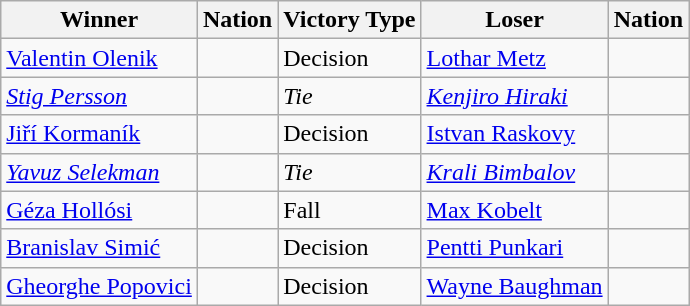<table class="wikitable sortable" style="text-align:left;">
<tr>
<th>Winner</th>
<th>Nation</th>
<th>Victory Type</th>
<th>Loser</th>
<th>Nation</th>
</tr>
<tr>
<td><a href='#'>Valentin Olenik</a></td>
<td></td>
<td>Decision</td>
<td><a href='#'>Lothar Metz</a></td>
<td></td>
</tr>
<tr style="font-style: italic">
<td><a href='#'>Stig Persson</a></td>
<td></td>
<td>Tie</td>
<td><a href='#'>Kenjiro Hiraki</a></td>
<td></td>
</tr>
<tr>
<td><a href='#'>Jiří Kormaník</a></td>
<td></td>
<td>Decision</td>
<td><a href='#'>Istvan Raskovy</a></td>
<td></td>
</tr>
<tr style="font-style: italic">
<td><a href='#'>Yavuz Selekman</a></td>
<td></td>
<td>Tie</td>
<td><a href='#'>Krali Bimbalov</a></td>
<td></td>
</tr>
<tr>
<td><a href='#'>Géza Hollósi</a></td>
<td></td>
<td>Fall</td>
<td><a href='#'>Max Kobelt</a></td>
<td></td>
</tr>
<tr>
<td><a href='#'>Branislav Simić</a></td>
<td></td>
<td>Decision</td>
<td><a href='#'>Pentti Punkari</a></td>
<td></td>
</tr>
<tr>
<td><a href='#'>Gheorghe Popovici</a></td>
<td></td>
<td>Decision</td>
<td><a href='#'>Wayne Baughman</a></td>
<td></td>
</tr>
</table>
